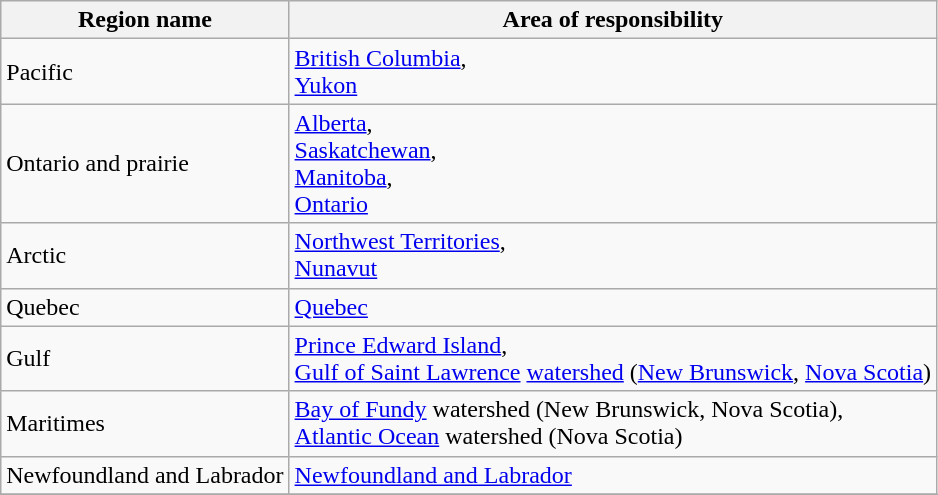<table class="wikitable">
<tr>
<th>Region name</th>
<th>Area of responsibility</th>
</tr>
<tr>
<td>Pacific</td>
<td><a href='#'>British Columbia</a>,<br> <a href='#'>Yukon</a></td>
</tr>
<tr>
<td>Ontario and prairie</td>
<td><a href='#'>Alberta</a>,<br> <a href='#'>Saskatchewan</a>,<br> <a href='#'>Manitoba</a>,<br> <a href='#'>Ontario</a></td>
</tr>
<tr>
<td>Arctic</td>
<td><a href='#'>Northwest Territories</a>,<br><a href='#'>Nunavut</a></td>
</tr>
<tr>
<td>Quebec</td>
<td><a href='#'>Quebec</a></td>
</tr>
<tr>
<td>Gulf</td>
<td><a href='#'>Prince Edward Island</a>,<br><a href='#'>Gulf of Saint Lawrence</a> <a href='#'>watershed</a> (<a href='#'>New Brunswick</a>, <a href='#'>Nova Scotia</a>)<br></td>
</tr>
<tr>
<td>Maritimes</td>
<td><a href='#'>Bay of Fundy</a> watershed (New Brunswick, Nova Scotia),<br><a href='#'>Atlantic Ocean</a> watershed (Nova Scotia)</td>
</tr>
<tr>
<td>Newfoundland and Labrador</td>
<td><a href='#'>Newfoundland and Labrador</a></td>
</tr>
<tr>
</tr>
</table>
